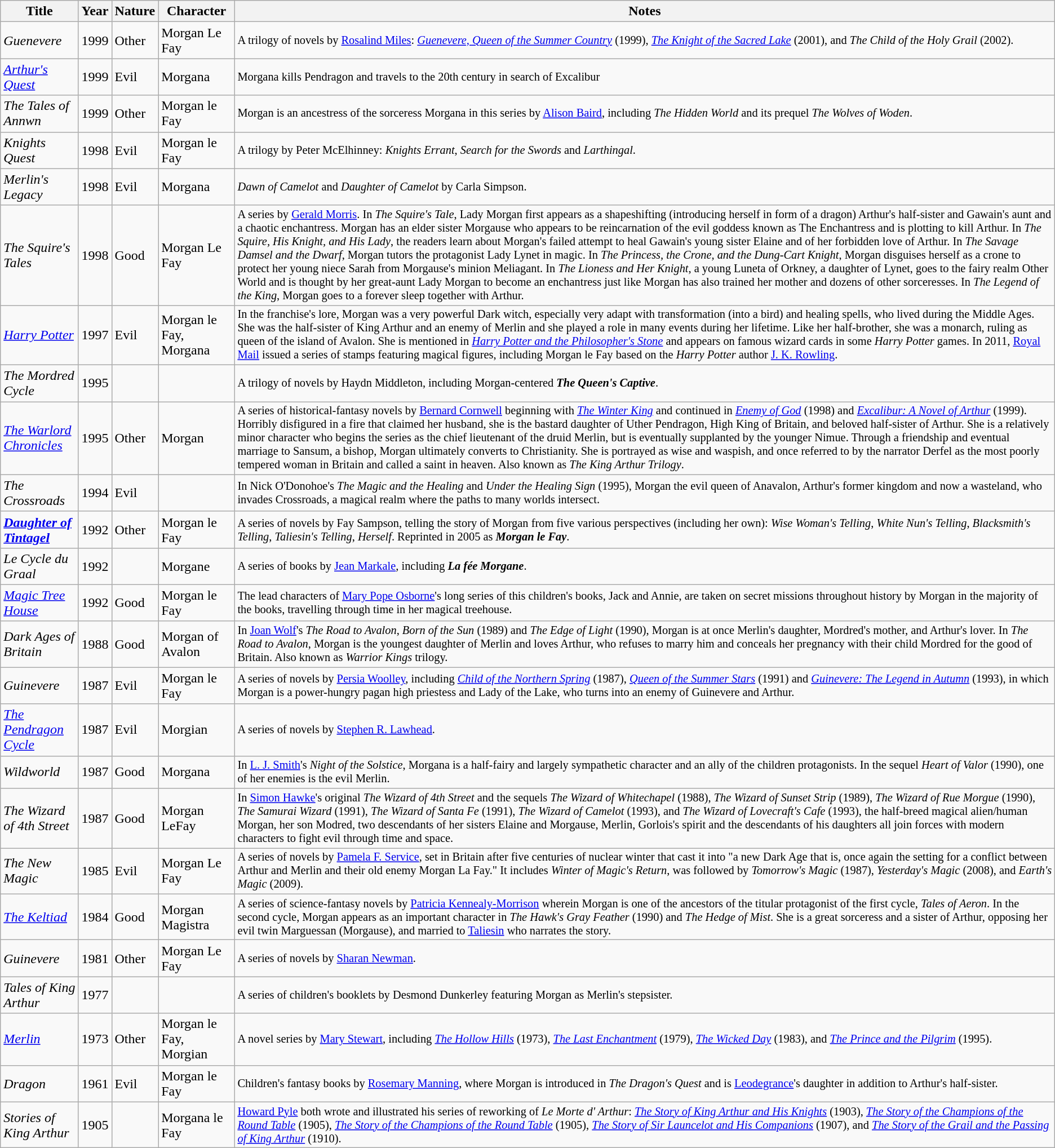<table class="wikitable sortable">
<tr>
<th>Title</th>
<th>Year</th>
<th>Nature</th>
<th>Character</th>
<th>Notes</th>
</tr>
<tr>
<td><em>Guenevere</em></td>
<td>1999</td>
<td>Other</td>
<td>Morgan Le Fay</td>
<td style="font-size: 85%;">A trilogy of novels by <a href='#'>Rosalind Miles</a>: <em><a href='#'>Guenevere, Queen of the Summer Country</a></em> (1999), <em><a href='#'>The Knight of the Sacred Lake</a></em> (2001), and <em>The Child of the Holy Grail</em> (2002).</td>
</tr>
<tr>
<td><em><a href='#'>Arthur's Quest</a></em></td>
<td>1999</td>
<td>Evil</td>
<td>Morgana</td>
<td style="font-size: 85%;">Morgana kills Pendragon and travels to the 20th century in search of Excalibur</td>
</tr>
<tr>
<td><em>The Tales of Annwn</em></td>
<td>1999</td>
<td>Other</td>
<td>Morgan le Fay</td>
<td style="font-size: 85%;">Morgan is an ancestress of the sorceress Morgana in this series by <a href='#'>Alison Baird</a>, including <em>The Hidden World</em> and its prequel <em>The Wolves of Woden</em>.</td>
</tr>
<tr>
<td><em>Knights Quest</em></td>
<td>1998</td>
<td>Evil</td>
<td>Morgan le Fay</td>
<td style="font-size: 85%;">A trilogy by Peter McElhinney: <em>Knights Errant</em>, <em>Search for the Swords</em> and <em>Larthingal</em>.</td>
</tr>
<tr>
<td><em>Merlin's Legacy</em></td>
<td>1998</td>
<td>Evil</td>
<td>Morgana</td>
<td style="font-size: 85%;"><em>Dawn of Camelot</em> and <em>Daughter of Camelot</em> by Carla Simpson.</td>
</tr>
<tr>
<td><em>The Squire's Tales</em></td>
<td>1998</td>
<td>Good</td>
<td>Morgan Le Fay</td>
<td style="font-size: 85%;">A series by <a href='#'>Gerald Morris</a>. In <em>The Squire's Tale</em>, Lady Morgan first appears as a shapeshifting (introducing herself in form of a dragon) Arthur's half-sister and Gawain's aunt and a chaotic enchantress. Morgan has an elder sister Morgause who appears to be reincarnation of the evil goddess known as The Enchantress and is plotting to kill Arthur. In <em>The Squire, His Knight, and His Lady</em>, the readers learn about Morgan's failed attempt to heal Gawain's young sister Elaine and of her forbidden love of Arthur. In <em>The Savage Damsel and the Dwarf</em>, Morgan tutors the protagonist Lady Lynet in magic. In <em>The Princess, the Crone, and the Dung-Cart Knight</em>, Morgan disguises herself as a crone to protect her young niece Sarah from Morgause's minion Meliagant. In <em>The Lioness and Her Knight</em>, a young Luneta of Orkney, a daughter of Lynet, goes to the fairy realm Other World and is thought by her great-aunt Lady Morgan to become an enchantress just like Morgan has also trained her mother and dozens of other sorceresses. In <em>The Legend of the King</em>, Morgan goes to a forever sleep together with Arthur.</td>
</tr>
<tr>
<td><em><a href='#'>Harry Potter</a></em></td>
<td>1997</td>
<td>Evil</td>
<td>Morgan le Fay, Morgana</td>
<td style="font-size: 85%;">In the franchise's lore, Morgan was a very powerful Dark witch, especially very adapt with transformation (into a bird) and healing spells, who lived during the Middle Ages. She was the half-sister of King Arthur and an enemy of Merlin and she played a role in many events during her lifetime. Like her half-brother, she was a monarch, ruling as queen of the island of Avalon. She is mentioned in <em><a href='#'>Harry Potter and the Philosopher's Stone</a></em> and appears on famous wizard cards in some <em>Harry Potter</em> games. In 2011, <a href='#'>Royal Mail</a> issued a series of stamps featuring magical figures, including Morgan le Fay based on the <em>Harry Potter</em> author <a href='#'>J. K. Rowling</a>.</td>
</tr>
<tr>
<td><em>The Mordred Cycle</em></td>
<td>1995</td>
<td></td>
<td></td>
<td style="font-size: 85%;">A trilogy of novels by Haydn Middleton, including Morgan-centered <strong><em>The Queen's Captive</em></strong>.</td>
</tr>
<tr>
<td><em><a href='#'>The Warlord Chronicles</a></em></td>
<td>1995</td>
<td>Other</td>
<td>Morgan</td>
<td style="font-size: 85%;">A series of historical-fantasy novels by <a href='#'>Bernard Cornwell</a> beginning with <em><a href='#'>The Winter King</a></em> and continued in <em><a href='#'>Enemy of God</a></em> (1998) and <em><a href='#'>Excalibur: A Novel of Arthur</a></em> (1999). Horribly disfigured in a fire that claimed her husband, she is the bastard daughter of Uther Pendragon, High King of Britain, and beloved half-sister of Arthur. She is a relatively minor character who begins the series as the chief lieutenant of the druid Merlin, but is eventually supplanted by the younger Nimue. Through a friendship and eventual marriage to Sansum, a bishop, Morgan ultimately converts to Christianity. She is portrayed as wise and waspish, and once referred to by the narrator Derfel as the most poorly tempered woman in Britain and called a saint in heaven. Also known as <em>The King Arthur Trilogy</em>.</td>
</tr>
<tr>
<td><em>The Crossroads</em></td>
<td>1994</td>
<td>Evil</td>
<td></td>
<td style="font-size: 85%;">In Nick O'Donohoe's <em>The Magic and the Healing</em> and <em>Under the Healing Sign</em> (1995), Morgan the evil queen of Anavalon, Arthur's former kingdom and now a wasteland, who invades Crossroads, a magical realm where the paths to many worlds intersect.</td>
</tr>
<tr>
<td><strong><em><a href='#'>Daughter of Tintagel</a></em></strong></td>
<td>1992</td>
<td>Other</td>
<td>Morgan le Fay</td>
<td style="font-size: 85%;">A series of novels by Fay Sampson, telling the story of Morgan from five various perspectives (including her own): <em>Wise Woman's Telling</em>, <em>White Nun's Telling</em>, <em>Blacksmith's Telling</em>, <em>Taliesin's Telling</em>, <em>Herself</em>. Reprinted in 2005 as <strong><em>Morgan le Fay</em></strong>.</td>
</tr>
<tr>
<td><em>Le Cycle du Graal</em></td>
<td>1992</td>
<td></td>
<td>Morgane</td>
<td style="font-size: 85%;">A series of books by <a href='#'>Jean Markale</a>, including <strong><em>La fée Morgane</em></strong>.</td>
</tr>
<tr>
<td><em><a href='#'>Magic Tree House</a></em></td>
<td>1992</td>
<td>Good</td>
<td>Morgan le Fay</td>
<td style="font-size: 85%;">The lead characters of <a href='#'>Mary Pope Osborne</a>'s long series of this children's books, Jack and Annie, are taken on secret missions throughout history by Morgan in the majority of the books, travelling through time in her magical treehouse.</td>
</tr>
<tr>
<td><em>Dark Ages of Britain</em></td>
<td>1988</td>
<td>Good</td>
<td>Morgan of Avalon</td>
<td style="font-size: 85%;">In <a href='#'>Joan Wolf</a>'s <em>The Road to Avalon</em>, <em>Born of the Sun</em> (1989) and <em>The Edge of Light</em> (1990), Morgan is at once Merlin's daughter, Mordred's mother, and Arthur's lover. In <em>The Road to Avalon</em>, Morgan is the youngest daughter of Merlin and loves Arthur, who refuses to marry him and conceals her pregnancy with their child Mordred for the good of Britain. Also known as <em>Warrior Kings</em> trilogy.</td>
</tr>
<tr>
<td><em>Guinevere</em></td>
<td>1987</td>
<td>Evil</td>
<td>Morgan le Fay</td>
<td style="font-size: 85%;">A series of novels by <a href='#'>Persia Woolley</a>, including <em><a href='#'>Child of the Northern Spring</a></em> (1987), <em><a href='#'>Queen of the Summer Stars</a></em> (1991) and <em><a href='#'>Guinevere: The Legend in Autumn</a></em> (1993), in which Morgan is a power-hungry pagan high priestess and Lady of the Lake, who turns into an enemy of Guinevere and Arthur.</td>
</tr>
<tr>
<td><em><a href='#'>The Pendragon Cycle</a></em></td>
<td>1987</td>
<td>Evil</td>
<td>Morgian</td>
<td style="font-size: 85%;">A series of novels by <a href='#'>Stephen R. Lawhead</a>.</td>
</tr>
<tr>
<td><em>Wildworld</em></td>
<td>1987</td>
<td>Good</td>
<td>Morgana</td>
<td style="font-size: 85%;">In <a href='#'>L. J. Smith</a>'s <em>Night of the Solstice</em>, Morgana is a half-fairy and largely sympathetic character and an ally of the children protagonists. In the sequel <em>Heart of Valor</em> (1990), one of her enemies is the evil Merlin.</td>
</tr>
<tr>
<td><em>The Wizard of 4th Street</em></td>
<td>1987</td>
<td>Good</td>
<td>Morgan LeFay</td>
<td style="font-size: 85%;">In <a href='#'>Simon Hawke</a>'s original <em>The Wizard of 4th Street</em> and the sequels <em>The Wizard of Whitechapel</em> (1988), <em>The Wizard of Sunset Strip</em> (1989), <em>The Wizard of Rue Morgue</em> (1990), <em>The Samurai Wizard</em> (1991), <em>The Wizard of Santa Fe</em> (1991), <em>The Wizard of Camelot</em> (1993), and <em>The Wizard of Lovecraft's Cafe</em> (1993), the half-breed magical alien/human Morgan, her son Modred, two descendants of her sisters Elaine and Morgause, Merlin, Gorlois's spirit and the descendants of his daughters all join forces with modern characters to fight evil through time and space.</td>
</tr>
<tr>
<td><em>The New Magic</em></td>
<td>1985</td>
<td>Evil</td>
<td>Morgan Le Fay</td>
<td style="font-size: 85%;">A series of novels by <a href='#'>Pamela F. Service</a>, set in Britain after five centuries of nuclear winter that cast it into "a new Dark Age that is, once again the setting for a conflict between Arthur and Merlin and their old enemy Morgan La Fay." It includes <em>Winter of Magic's Return</em>, was followed by <em>Tomorrow's Magic</em> (1987), <em>Yesterday's Magic</em> (2008), and <em>Earth's Magic</em> (2009).</td>
</tr>
<tr>
<td><em><a href='#'>The Keltiad</a></em></td>
<td>1984</td>
<td>Good</td>
<td>Morgan Magistra</td>
<td style="font-size: 85%;">A series of science-fantasy novels by <a href='#'>Patricia Kennealy-Morrison</a> wherein Morgan is one of the ancestors of the titular protagonist of the first cycle, <em>Tales of Aeron</em>. In the second cycle, Morgan appears as an important character in <em>The Hawk's Gray Feather</em> (1990) and <em>The Hedge of Mist</em>. She is a great sorceress and a sister of Arthur, opposing her evil twin Marguessan (Morgause), and married to <a href='#'>Taliesin</a> who narrates the story.</td>
</tr>
<tr>
<td><em>Guinevere</em></td>
<td>1981</td>
<td>Other</td>
<td>Morgan Le Fay</td>
<td style="font-size: 85%;">A series of novels by <a href='#'>Sharan Newman</a>.</td>
</tr>
<tr>
<td><em>Tales of King Arthur</em></td>
<td>1977</td>
<td></td>
<td></td>
<td style="font-size: 85%;">A series of children's booklets by Desmond Dunkerley featuring Morgan as Merlin's stepsister.</td>
</tr>
<tr>
<td><em><a href='#'>Merlin</a></em></td>
<td>1973</td>
<td>Other</td>
<td>Morgan le Fay, Morgian</td>
<td style="font-size: 85%;">A novel series by <a href='#'>Mary Stewart</a>, including <em><a href='#'>The Hollow Hills</a></em> (1973), <em><a href='#'>The Last Enchantment</a></em> (1979), <em><a href='#'>The Wicked Day</a></em> (1983), and <em><a href='#'>The Prince and the Pilgrim</a></em> (1995).</td>
</tr>
<tr>
<td><em>Dragon</em></td>
<td>1961</td>
<td>Evil</td>
<td>Morgan le Fay</td>
<td style="font-size: 85%;">Children's fantasy books by <a href='#'>Rosemary Manning</a>, where Morgan is introduced in <em>The Dragon's Quest</em> and is <a href='#'>Leodegrance</a>'s daughter in addition to Arthur's half-sister.</td>
</tr>
<tr>
<td><em>Stories of King Arthur</em></td>
<td>1905</td>
<td></td>
<td>Morgana le Fay</td>
<td style="font-size: 85%;"><a href='#'>Howard Pyle</a> both wrote and illustrated his series of reworking of <em>Le Morte d' Arthur</em>: <em><a href='#'>The Story of King Arthur and His Knights</a></em> (1903), <em><a href='#'>The Story of the Champions of the Round Table</a></em> (1905), <em><a href='#'>The Story of the Champions of the Round Table</a></em> (1905), <em><a href='#'>The Story of Sir Launcelot and His Companions</a></em> (1907), and <em><a href='#'>The Story of the Grail and the Passing of King Arthur</a></em> (1910).</td>
</tr>
</table>
